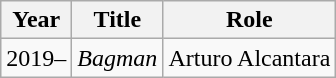<table class="wikitable sortable" >
<tr>
<th>Year</th>
<th>Title</th>
<th>Role</th>
</tr>
<tr>
<td>2019–</td>
<td><em>Bagman</em></td>
<td>Arturo Alcantara</td>
</tr>
</table>
